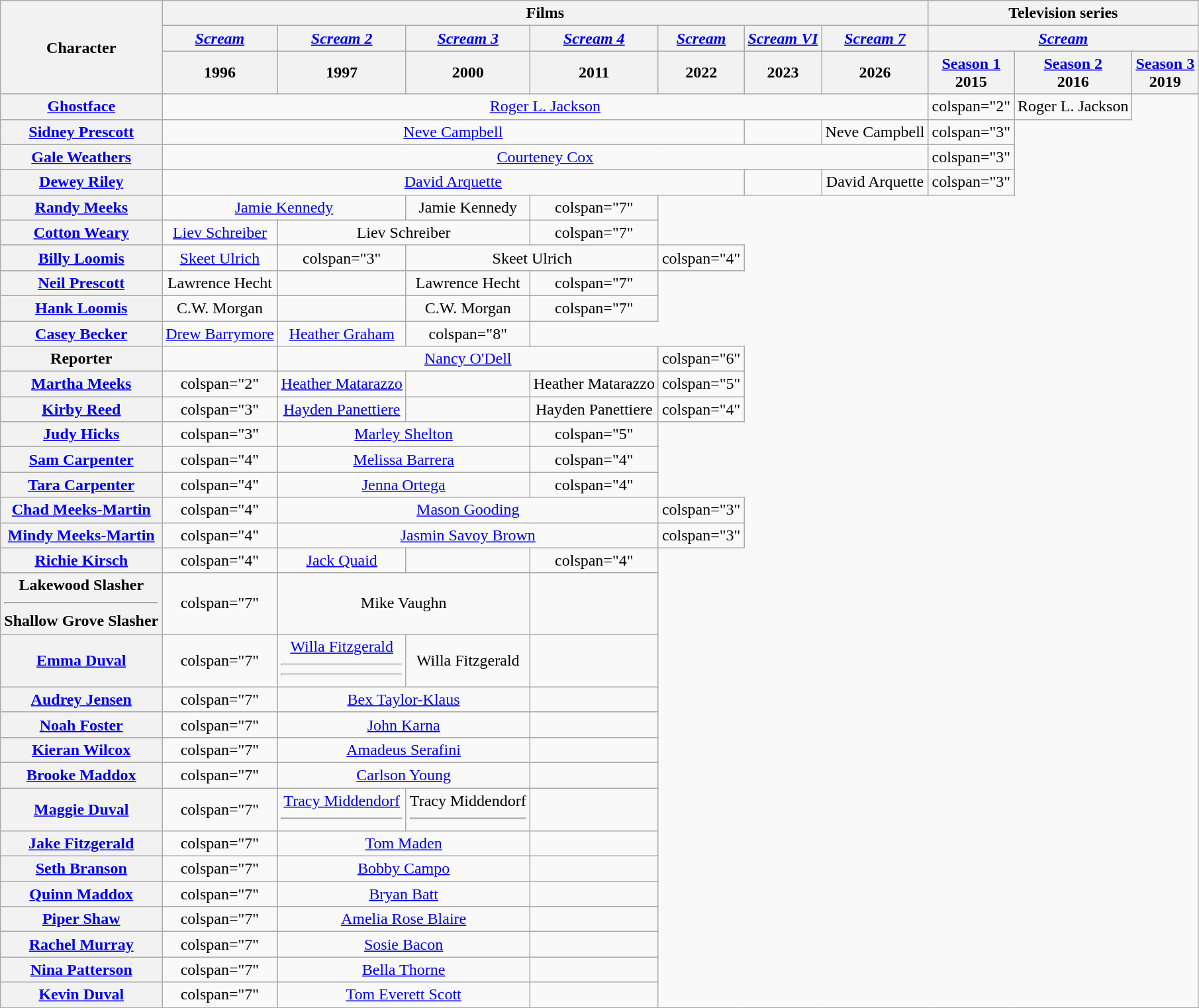<table class="wikitable" style="text-align:center">
<tr>
<th rowspan="3">Character</th>
<th colspan="7">Films</th>
<th colspan="3">Television series</th>
</tr>
<tr>
<th><em><a href='#'>Scream</a></em></th>
<th><em><a href='#'>Scream 2</a></em></th>
<th><em><a href='#'>Scream 3</a></em></th>
<th><em><a href='#'>Scream 4</a></em></th>
<th><em><a href='#'>Scream</a></em></th>
<th><em><a href='#'>Scream VI</a></em></th>
<th><em><a href='#'>Scream 7</a></em></th>
<th colspan="3"><em><a href='#'>Scream</a></em></th>
</tr>
<tr>
<th>1996</th>
<th>1997</th>
<th>2000</th>
<th>2011</th>
<th>2022</th>
<th>2023</th>
<th>2026</th>
<th><a href='#'>Season 1</a><br>2015</th>
<th><a href='#'>Season 2</a><br>2016</th>
<th><a href='#'>Season 3</a><br>2019</th>
</tr>
<tr>
<th><a href='#'>Ghostface</a></th>
<td colspan="7"><a href='#'>Roger L. Jackson</a></td>
<td>colspan="2" </td>
<td>Roger L. Jackson</td>
</tr>
<tr>
<th><a href='#'>Sidney Prescott</a></th>
<td colspan="5"><a href='#'>Neve Campbell</a></td>
<td></td>
<td>Neve Campbell</td>
<td>colspan="3" </td>
</tr>
<tr>
<th><a href='#'>Gale Weathers</a></th>
<td colspan="7"><a href='#'>Courteney Cox</a></td>
<td>colspan="3" </td>
</tr>
<tr>
<th><a href='#'>Dewey Riley</a></th>
<td colspan="5"><a href='#'>David Arquette</a></td>
<td></td>
<td>David Arquette</td>
<td>colspan="3" </td>
</tr>
<tr>
<th><a href='#'>Randy Meeks</a></th>
<td colspan="2"><a href='#'>Jamie Kennedy</a></td>
<td>Jamie Kennedy</td>
<td>colspan="7" </td>
</tr>
<tr>
<th><a href='#'>Cotton Weary</a></th>
<td><a href='#'>Liev Schreiber</a></td>
<td colspan="2">Liev Schreiber</td>
<td>colspan="7" </td>
</tr>
<tr>
<th><a href='#'>Billy Loomis</a></th>
<td><a href='#'>Skeet Ulrich</a></td>
<td>colspan="3" </td>
<td colspan="2">Skeet Ulrich</td>
<td>colspan="4" </td>
</tr>
<tr>
<th><a href='#'>Neil Prescott</a></th>
<td>Lawrence Hecht</td>
<td></td>
<td>Lawrence Hecht</td>
<td>colspan="7" </td>
</tr>
<tr>
<th><a href='#'>Hank Loomis</a></th>
<td>C.W. Morgan</td>
<td></td>
<td>C.W. Morgan</td>
<td>colspan="7" </td>
</tr>
<tr>
<th><a href='#'>Casey Becker</a></th>
<td><a href='#'>Drew Barrymore</a></td>
<td><a href='#'>Heather Graham</a></td>
<td>colspan="8" </td>
</tr>
<tr>
<th>Reporter</th>
<td></td>
<td colspan="3"><a href='#'>Nancy O'Dell</a></td>
<td>colspan="6" </td>
</tr>
<tr>
<th><a href='#'>Martha Meeks</a></th>
<td>colspan="2" </td>
<td><a href='#'>Heather Matarazzo</a></td>
<td></td>
<td>Heather Matarazzo</td>
<td>colspan="5" </td>
</tr>
<tr>
<th><a href='#'>Kirby Reed</a></th>
<td>colspan="3" </td>
<td><a href='#'>Hayden Panettiere</a></td>
<td></td>
<td>Hayden Panettiere</td>
<td>colspan="4" </td>
</tr>
<tr>
<th><a href='#'>Judy Hicks</a></th>
<td>colspan="3" </td>
<td colspan="2"><a href='#'>Marley Shelton</a></td>
<td>colspan="5" </td>
</tr>
<tr>
<th><a href='#'>Sam Carpenter</a></th>
<td>colspan="4" </td>
<td colspan="2"><a href='#'>Melissa Barrera</a></td>
<td>colspan="4" </td>
</tr>
<tr>
<th><a href='#'>Tara Carpenter</a></th>
<td>colspan="4" </td>
<td colspan="2"><a href='#'>Jenna Ortega</a></td>
<td>colspan="4" </td>
</tr>
<tr>
<th><a href='#'>Chad Meeks-Martin</a></th>
<td>colspan="4" </td>
<td colspan="3"><a href='#'>Mason Gooding</a></td>
<td>colspan="3" </td>
</tr>
<tr>
<th><a href='#'>Mindy Meeks-Martin</a></th>
<td>colspan="4" </td>
<td colspan="3"><a href='#'>Jasmin Savoy Brown</a></td>
<td>colspan="3" </td>
</tr>
<tr>
<th><a href='#'>Richie Kirsch</a></th>
<td>colspan="4" </td>
<td><a href='#'>Jack Quaid</a></td>
<td></td>
<td>colspan="4" </td>
</tr>
<tr>
<th>Lakewood Slasher<hr>Shallow Grove Slasher</th>
<td>colspan="7" </td>
<td colspan="2">Mike Vaughn</td>
<td></td>
</tr>
<tr>
<th><a href='#'>Emma Duval</a></th>
<td>colspan="7" </td>
<td><a href='#'>Willa Fitzgerald</a><hr><hr></td>
<td>Willa Fitzgerald</td>
<td></td>
</tr>
<tr>
<th><a href='#'>Audrey Jensen</a></th>
<td>colspan="7" </td>
<td colspan="2"><a href='#'>Bex Taylor-Klaus</a></td>
<td></td>
</tr>
<tr>
<th><a href='#'>Noah Foster</a></th>
<td>colspan="7" </td>
<td colspan="2"><a href='#'>John Karna</a></td>
<td></td>
</tr>
<tr>
<th><a href='#'>Kieran Wilcox</a></th>
<td>colspan="7" </td>
<td colspan="2"><a href='#'>Amadeus Serafini</a></td>
<td></td>
</tr>
<tr>
<th><a href='#'>Brooke Maddox</a></th>
<td>colspan="7" </td>
<td colspan="2"><a href='#'>Carlson Young</a></td>
<td></td>
</tr>
<tr>
<th><a href='#'>Maggie Duval</a></th>
<td>colspan="7" </td>
<td><a href='#'>Tracy Middendorf</a><hr></td>
<td>Tracy Middendorf<hr></td>
<td></td>
</tr>
<tr>
<th><a href='#'>Jake Fitzgerald</a></th>
<td>colspan="7" </td>
<td colspan="2"><a href='#'>Tom Maden</a></td>
<td></td>
</tr>
<tr>
<th><a href='#'>Seth Branson</a></th>
<td>colspan="7" </td>
<td colspan="2"><a href='#'>Bobby Campo</a></td>
<td></td>
</tr>
<tr>
<th><a href='#'>Quinn Maddox</a></th>
<td>colspan="7" </td>
<td colspan="2"><a href='#'>Bryan Batt</a></td>
<td></td>
</tr>
<tr>
<th><a href='#'>Piper Shaw</a></th>
<td>colspan="7" </td>
<td colspan="2"><a href='#'>Amelia Rose Blaire</a></td>
<td></td>
</tr>
<tr>
<th><a href='#'>Rachel Murray</a></th>
<td>colspan="7" </td>
<td colspan="2"><a href='#'>Sosie Bacon</a></td>
<td></td>
</tr>
<tr>
<th><a href='#'>Nina Patterson</a></th>
<td>colspan="7" </td>
<td colspan="2"><a href='#'>Bella Thorne</a></td>
<td></td>
</tr>
<tr>
<th><a href='#'>Kevin Duval</a></th>
<td>colspan="7" </td>
<td colspan="2"><a href='#'>Tom Everett Scott</a></td>
<td></td>
</tr>
<tr>
</tr>
</table>
